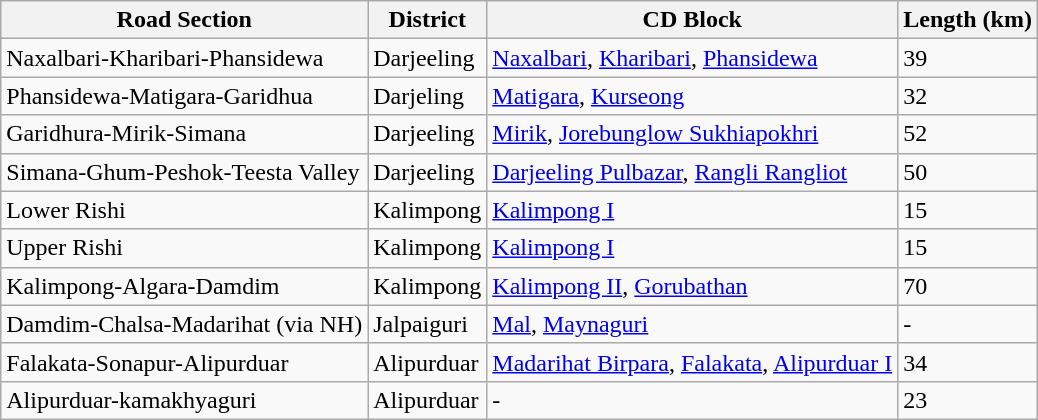<table class="wikitable sortable">
<tr>
<th>Road Section</th>
<th>District</th>
<th>CD Block</th>
<th>Length (km)</th>
</tr>
<tr>
<td>Naxalbari-Kharibari-Phansidewa</td>
<td>Darjeeling</td>
<td><a href='#'>Naxalbari</a>, <a href='#'>Kharibari</a>, <a href='#'>Phansidewa</a></td>
<td>39</td>
</tr>
<tr>
<td>Phansidewa-Matigara-Garidhua</td>
<td>Darjeling</td>
<td><a href='#'>Matigara</a>, <a href='#'>Kurseong</a></td>
<td>32</td>
</tr>
<tr>
<td>Garidhura-Mirik-Simana</td>
<td>Darjeeling</td>
<td><a href='#'>Mirik</a>, <a href='#'>Jorebunglow Sukhiapokhri</a></td>
<td>52</td>
</tr>
<tr>
<td>Simana-Ghum-Peshok-Teesta Valley</td>
<td>Darjeeling</td>
<td><a href='#'>Darjeeling Pulbazar</a>, <a href='#'>Rangli Rangliot</a></td>
<td>50</td>
</tr>
<tr>
<td>Lower Rishi</td>
<td>Kalimpong</td>
<td><a href='#'>Kalimpong I</a></td>
<td>15</td>
</tr>
<tr>
<td>Upper Rishi</td>
<td>Kalimpong</td>
<td><a href='#'>Kalimpong I</a></td>
<td>15</td>
</tr>
<tr>
<td>Kalimpong-Algara-Damdim</td>
<td>Kalimpong</td>
<td><a href='#'>Kalimpong II</a>, <a href='#'>Gorubathan</a></td>
<td>70</td>
</tr>
<tr>
<td>Damdim-Chalsa-Madarihat (via NH)</td>
<td>Jalpaiguri</td>
<td><a href='#'>Mal</a>, <a href='#'>Maynaguri</a></td>
<td>-</td>
</tr>
<tr>
<td>Falakata-Sonapur-Alipurduar</td>
<td>Alipurduar</td>
<td><a href='#'>Madarihat Birpara</a>, <a href='#'>Falakata</a>, <a href='#'>Alipurduar I</a></td>
<td>34</td>
</tr>
<tr>
<td>Alipurduar-kamakhyaguri</td>
<td>Alipurduar</td>
<td>-</td>
<td>23</td>
</tr>
</table>
